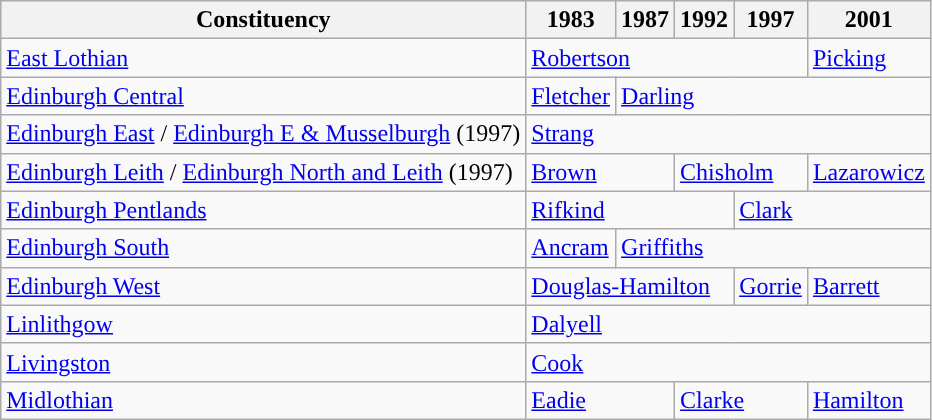<table class="wikitable">
<tr>
<th>Constituency</th>
<th>1983</th>
<th>1987</th>
<th>1992</th>
<th>1997</th>
<th>2001</th>
</tr>
<tr>
<td><a href='#'>East Lothian</a></td>
<td colspan="4"><a href='#'>Robertson</a></td>
<td><a href='#'>Picking</a></td>
</tr>
<tr>
<td><a href='#'>Edinburgh Central</a></td>
<td><a href='#'>Fletcher</a></td>
<td colspan="4"><a href='#'>Darling</a></td>
</tr>
<tr>
<td><a href='#'>Edinburgh East</a> / <a href='#'>Edinburgh E & Musselburgh</a> (1997)</td>
<td colspan="5"><a href='#'>Strang</a></td>
</tr>
<tr>
<td><a href='#'>Edinburgh Leith</a> / <a href='#'>Edinburgh North and Leith</a> (1997)</td>
<td colspan="2"><a href='#'>Brown</a></td>
<td colspan="2"><a href='#'>Chisholm</a></td>
<td><a href='#'>Lazarowicz</a></td>
</tr>
<tr>
<td><a href='#'>Edinburgh Pentlands</a></td>
<td colspan="3"><a href='#'>Rifkind</a></td>
<td colspan="2"><a href='#'>Clark</a></td>
</tr>
<tr>
<td><a href='#'>Edinburgh South</a></td>
<td><a href='#'>Ancram</a></td>
<td colspan="4"><a href='#'>Griffiths</a></td>
</tr>
<tr>
<td><a href='#'>Edinburgh West</a></td>
<td colspan="3"><a href='#'>Douglas-Hamilton</a></td>
<td><a href='#'>Gorrie</a></td>
<td><a href='#'>Barrett</a></td>
</tr>
<tr>
<td><a href='#'>Linlithgow</a></td>
<td colspan="5"><a href='#'>Dalyell</a></td>
</tr>
<tr>
<td><a href='#'>Livingston</a></td>
<td colspan="5"><a href='#'>Cook</a></td>
</tr>
<tr>
<td><a href='#'>Midlothian</a></td>
<td colspan="2"><a href='#'>Eadie</a></td>
<td colspan="2"><a href='#'>Clarke</a></td>
<td><a href='#'>Hamilton</a></td>
</tr>
</table>
